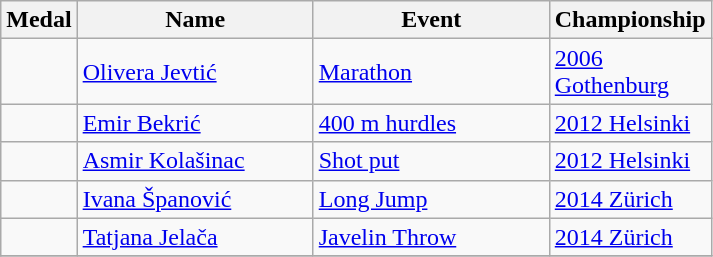<table class="wikitable sortable" style="font-size:100%">
<tr>
<th>Medal</th>
<th width=150>Name</th>
<th width=150>Event</th>
<th width=100>Championship</th>
</tr>
<tr>
<td></td>
<td><a href='#'>Olivera Jevtić</a></td>
<td><a href='#'>Marathon</a></td>
<td><a href='#'>2006 Gothenburg</a> </td>
</tr>
<tr>
<td></td>
<td><a href='#'>Emir Bekrić</a></td>
<td><a href='#'>400 m hurdles</a></td>
<td><a href='#'>2012 Helsinki</a> </td>
</tr>
<tr>
<td></td>
<td><a href='#'>Asmir Kolašinac</a></td>
<td><a href='#'>Shot put</a></td>
<td><a href='#'>2012 Helsinki</a> </td>
</tr>
<tr>
<td></td>
<td><a href='#'>Ivana Španović</a></td>
<td><a href='#'>Long Jump</a></td>
<td><a href='#'>2014 Zürich</a> </td>
</tr>
<tr>
<td></td>
<td><a href='#'>Tatjana Jelača</a></td>
<td><a href='#'>Javelin Throw</a></td>
<td><a href='#'>2014 Zürich</a> </td>
</tr>
<tr>
</tr>
</table>
